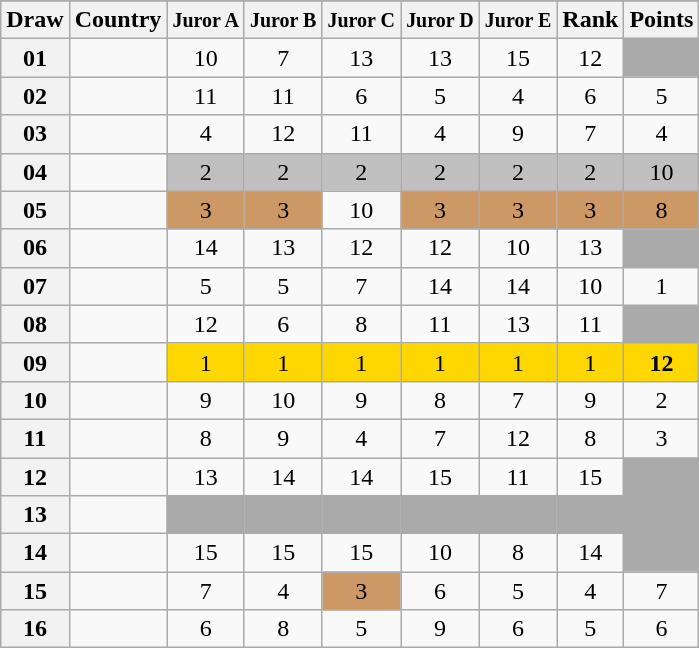<table class="sortable wikitable collapsible plainrowheaders" style="text-align:center;">
<tr>
</tr>
<tr>
<th scope="col">Draw</th>
<th scope="col">Country</th>
<th scope="col"><small>Juror A</small></th>
<th scope="col"><small>Juror B</small></th>
<th scope="col"><small>Juror C</small></th>
<th scope="col"><small>Juror D</small></th>
<th scope="col"><small>Juror E</small></th>
<th scope="col">Rank</th>
<th scope="col">Points</th>
</tr>
<tr>
<th scope="row" style="text-align:center;">01</th>
<td style="text-align:left;"></td>
<td>10</td>
<td>7</td>
<td>13</td>
<td>13</td>
<td>15</td>
<td>12</td>
<td style="background:#AAAAAA;"></td>
</tr>
<tr>
<th scope="row" style="text-align:center;">02</th>
<td style="text-align:left;"></td>
<td>11</td>
<td>11</td>
<td>6</td>
<td>5</td>
<td>4</td>
<td>6</td>
<td>5</td>
</tr>
<tr>
<th scope="row" style="text-align:center;">03</th>
<td style="text-align:left;"></td>
<td>4</td>
<td>12</td>
<td>11</td>
<td>4</td>
<td>9</td>
<td>7</td>
<td>4</td>
</tr>
<tr>
<th scope="row" style="text-align:center;">04</th>
<td style="text-align:left;"></td>
<td style="background:silver;">2</td>
<td style="background:silver;">2</td>
<td style="background:silver;">2</td>
<td style="background:silver;">2</td>
<td style="background:silver;">2</td>
<td style="background:silver;">2</td>
<td style="background:silver;">10</td>
</tr>
<tr>
<th scope="row" style="text-align:center;">05</th>
<td style="text-align:left;"></td>
<td style="background:#CC9966;">3</td>
<td style="background:#CC9966;">3</td>
<td>10</td>
<td style="background:#CC9966;">3</td>
<td style="background:#CC9966;">3</td>
<td style="background:#CC9966;">3</td>
<td style="background:#CC9966;">8</td>
</tr>
<tr>
<th scope="row" style="text-align:center;">06</th>
<td style="text-align:left;"></td>
<td>14</td>
<td>13</td>
<td>12</td>
<td>12</td>
<td>10</td>
<td>13</td>
<td style="background:#AAAAAA;"></td>
</tr>
<tr>
<th scope="row" style="text-align:center;">07</th>
<td style="text-align:left;"></td>
<td>5</td>
<td>5</td>
<td>7</td>
<td>14</td>
<td>14</td>
<td>10</td>
<td>1</td>
</tr>
<tr>
<th scope="row" style="text-align:center;">08</th>
<td style="text-align:left;"></td>
<td>12</td>
<td>6</td>
<td>8</td>
<td>11</td>
<td>13</td>
<td>11</td>
<td style="background:#AAAAAA;"></td>
</tr>
<tr>
<th scope="row" style="text-align:center;">09</th>
<td style="text-align:left;"></td>
<td style="background:gold;">1</td>
<td style="background:gold;">1</td>
<td style="background:gold;">1</td>
<td style="background:gold;">1</td>
<td style="background:gold;">1</td>
<td style="background:gold;">1</td>
<td style="background:gold;"><strong>12</strong></td>
</tr>
<tr>
<th scope="row" style="text-align:center;">10</th>
<td style="text-align:left;"></td>
<td>9</td>
<td>10</td>
<td>9</td>
<td>8</td>
<td>7</td>
<td>9</td>
<td>2</td>
</tr>
<tr>
<th scope="row" style="text-align:center;">11</th>
<td style="text-align:left;"></td>
<td>8</td>
<td>9</td>
<td>4</td>
<td>7</td>
<td>12</td>
<td>8</td>
<td>3</td>
</tr>
<tr>
<th scope="row" style="text-align:center;">12</th>
<td style="text-align:left;"></td>
<td>13</td>
<td>14</td>
<td>14</td>
<td>15</td>
<td>11</td>
<td>15</td>
<td style="background:#AAAAAA;"></td>
</tr>
<tr class="sortbottom">
<th scope="row" style="text-align:center;">13</th>
<td style="text-align:left;"></td>
<td style="background:#AAAAAA;"></td>
<td style="background:#AAAAAA;"></td>
<td style="background:#AAAAAA;"></td>
<td style="background:#AAAAAA;"></td>
<td style="background:#AAAAAA;"></td>
<td style="background:#AAAAAA;"></td>
<td style="background:#AAAAAA;"></td>
</tr>
<tr>
<th scope="row" style="text-align:center;">14</th>
<td style="text-align:left;"></td>
<td>15</td>
<td>15</td>
<td>15</td>
<td>10</td>
<td>8</td>
<td>14</td>
<td style="background:#AAAAAA;"></td>
</tr>
<tr>
<th scope="row" style="text-align:center;">15</th>
<td style="text-align:left;"></td>
<td>7</td>
<td>4</td>
<td style="background:#CC9966;">3</td>
<td>6</td>
<td>5</td>
<td>4</td>
<td>7</td>
</tr>
<tr>
<th scope="row" style="text-align:center;">16</th>
<td style="text-align:left;"></td>
<td>6</td>
<td>8</td>
<td>5</td>
<td>9</td>
<td>6</td>
<td>5</td>
<td>6</td>
</tr>
</table>
